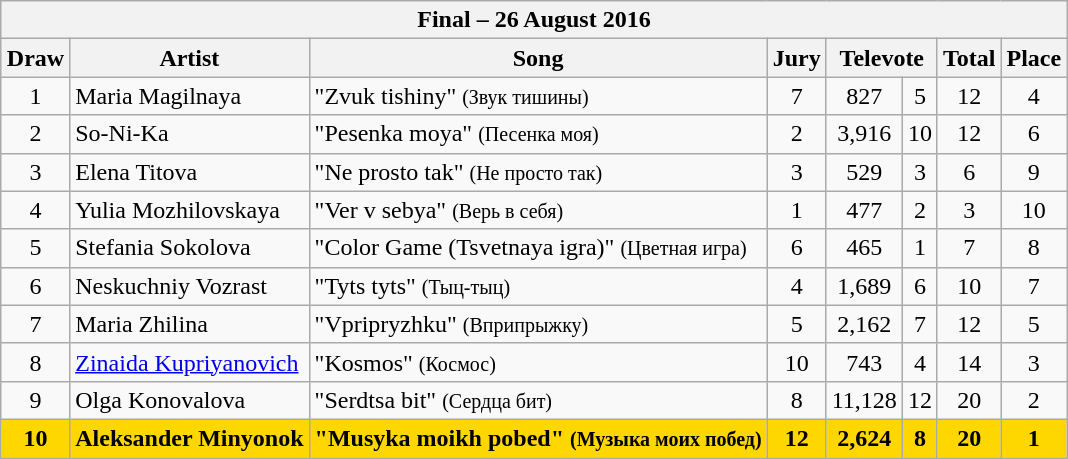<table class="sortable wikitable" style="margin: 1em auto 1em auto; text-align:center">
<tr>
<th colspan="8">Final – 26 August 2016</th>
</tr>
<tr>
<th>Draw</th>
<th>Artist</th>
<th>Song</th>
<th>Jury</th>
<th colspan="2">Televote</th>
<th>Total</th>
<th>Place</th>
</tr>
<tr>
<td>1</td>
<td align="left">Maria Magilnaya</td>
<td align="left">"Zvuk tishiny" <small>(Звук тишины)</small></td>
<td>7</td>
<td>827</td>
<td>5</td>
<td>12</td>
<td>4</td>
</tr>
<tr>
<td>2</td>
<td align="left">So-Ni-Ka</td>
<td align="left">"Pesenka moya" <small>(Песенка моя)</small></td>
<td>2</td>
<td>3,916</td>
<td>10</td>
<td>12</td>
<td>6</td>
</tr>
<tr>
<td>3</td>
<td align="left">Elena Titova</td>
<td align="left">"Ne prosto tak" <small>(Не просто так)</small></td>
<td>3</td>
<td>529</td>
<td>3</td>
<td>6</td>
<td>9</td>
</tr>
<tr>
<td>4</td>
<td align="left">Yulia Mozhilovskaya</td>
<td align="left">"Ver v sebya" <small>(Верь в себя)</small></td>
<td>1</td>
<td>477</td>
<td>2</td>
<td>3</td>
<td>10</td>
</tr>
<tr>
<td>5</td>
<td align="left">Stefania Sokolova</td>
<td align="left">"Color Game (Tsvetnaya igra)" <small>(Цветная игра)</small></td>
<td>6</td>
<td>465</td>
<td>1</td>
<td>7</td>
<td>8</td>
</tr>
<tr>
<td>6</td>
<td align="left">Neskuchniy Vozrast</td>
<td align="left">"Tyts tyts" <small>(Тыц-тыц)</small></td>
<td>4</td>
<td>1,689</td>
<td>6</td>
<td>10</td>
<td>7</td>
</tr>
<tr>
<td>7</td>
<td align="left">Maria Zhilina</td>
<td align="left">"Vpripryzhku" <small>(Вприпрыжку)</small></td>
<td>5</td>
<td>2,162</td>
<td>7</td>
<td>12</td>
<td>5</td>
</tr>
<tr>
<td>8</td>
<td align="left"><a href='#'>Zinaida Kupriyanovich</a></td>
<td align="left">"Kosmos" <small>(Космос)</small></td>
<td>10</td>
<td>743</td>
<td>4</td>
<td>14</td>
<td>3</td>
</tr>
<tr>
<td>9</td>
<td align="left">Olga Konovalova</td>
<td align="left">"Serdtsa bit" <small>(Сердца бит)</small></td>
<td>8</td>
<td>11,128</td>
<td>12</td>
<td>20</td>
<td>2</td>
</tr>
<tr style="font-weight:bold; background:gold;">
<td>10</td>
<td align="left">Aleksander Minyonok</td>
<td align="left">"Musyka moikh pobed" <small>(Музыка моих побед)</small></td>
<td>12</td>
<td>2,624</td>
<td>8</td>
<td>20</td>
<td>1</td>
</tr>
</table>
